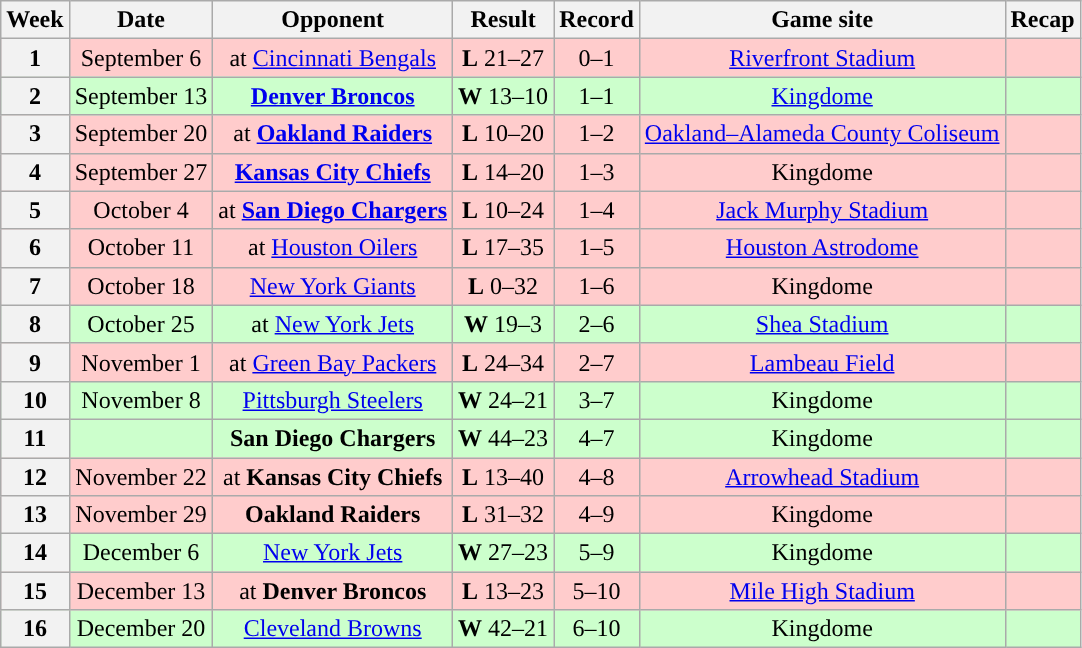<table class="wikitable" style="text-align:center">
<tr>
<th>Week</th>
<th>Date</th>
<th>Opponent</th>
<th>Result</th>
<th>Record</th>
<th>Game site</th>
<th>Recap</th>
</tr>
<tr style="background:#fcc">
<th>1</th>
<td>September 6</td>
<td>at <a href='#'>Cincinnati Bengals</a></td>
<td><strong>L</strong> 21–27</td>
<td>0–1</td>
<td><a href='#'>Riverfront Stadium</a></td>
<td></td>
</tr>
<tr style="background:#cfc">
<th>2</th>
<td>September 13</td>
<td><strong><a href='#'>Denver Broncos</a></strong></td>
<td><strong>W</strong> 13–10</td>
<td>1–1</td>
<td><a href='#'>Kingdome</a></td>
<td></td>
</tr>
<tr style="background:#fcc">
<th>3</th>
<td>September 20</td>
<td>at <strong><a href='#'>Oakland Raiders</a></strong></td>
<td><strong>L</strong> 10–20</td>
<td>1–2</td>
<td><a href='#'>Oakland–Alameda County Coliseum</a></td>
<td></td>
</tr>
<tr style="background:#fcc">
<th>4</th>
<td>September 27</td>
<td><strong><a href='#'>Kansas City Chiefs</a></strong></td>
<td><strong>L</strong> 14–20</td>
<td>1–3</td>
<td>Kingdome</td>
<td></td>
</tr>
<tr style="background:#fcc">
<th>5</th>
<td>October 4</td>
<td>at <strong><a href='#'>San Diego Chargers</a></strong></td>
<td><strong>L</strong> 10–24</td>
<td>1–4</td>
<td><a href='#'>Jack Murphy Stadium</a></td>
<td></td>
</tr>
<tr style="background:#fcc">
<th>6</th>
<td>October 11</td>
<td>at <a href='#'>Houston Oilers</a></td>
<td><strong>L</strong> 17–35</td>
<td>1–5</td>
<td><a href='#'>Houston Astrodome</a></td>
<td></td>
</tr>
<tr style="background:#fcc">
<th>7</th>
<td>October 18</td>
<td><a href='#'>New York Giants</a></td>
<td><strong>L</strong> 0–32</td>
<td>1–6</td>
<td>Kingdome</td>
<td></td>
</tr>
<tr style="background:#cfc">
<th>8</th>
<td>October 25</td>
<td>at <a href='#'>New York Jets</a></td>
<td><strong>W</strong> 19–3</td>
<td>2–6</td>
<td><a href='#'>Shea Stadium</a></td>
<td></td>
</tr>
<tr style="background:#fcc">
<th>9</th>
<td>November 1</td>
<td>at <a href='#'>Green Bay Packers</a></td>
<td><strong>L</strong> 24–34</td>
<td>2–7</td>
<td><a href='#'>Lambeau Field</a></td>
<td></td>
</tr>
<tr style="background:#cfc">
<th>10</th>
<td>November 8</td>
<td><a href='#'>Pittsburgh Steelers</a></td>
<td><strong>W</strong> 24–21</td>
<td>3–7</td>
<td>Kingdome</td>
<td></td>
</tr>
<tr style="background:#cfc">
<th>11</th>
<td></td>
<td><strong>San Diego Chargers</strong></td>
<td><strong>W</strong> 44–23</td>
<td>4–7</td>
<td>Kingdome</td>
<td></td>
</tr>
<tr style="background:#fcc">
<th>12</th>
<td>November 22</td>
<td>at <strong>Kansas City Chiefs</strong></td>
<td><strong>L</strong> 13–40</td>
<td>4–8</td>
<td><a href='#'>Arrowhead Stadium</a></td>
<td></td>
</tr>
<tr style="background:#fcc">
<th>13</th>
<td>November 29</td>
<td><strong>Oakland Raiders</strong></td>
<td><strong>L</strong> 31–32</td>
<td>4–9</td>
<td>Kingdome</td>
<td></td>
</tr>
<tr style="background:#cfc">
<th>14</th>
<td>December 6</td>
<td><a href='#'>New York Jets</a></td>
<td><strong>W</strong> 27–23</td>
<td>5–9</td>
<td>Kingdome</td>
<td></td>
</tr>
<tr style="background:#fcc">
<th>15</th>
<td>December 13</td>
<td>at <strong>Denver Broncos</strong></td>
<td><strong>L</strong> 13–23</td>
<td>5–10</td>
<td><a href='#'>Mile High Stadium</a></td>
<td></td>
</tr>
<tr style="background:#cfc">
<th>16</th>
<td>December 20</td>
<td><a href='#'>Cleveland Browns</a></td>
<td><strong>W</strong> 42–21</td>
<td>6–10</td>
<td>Kingdome</td>
<td></td>
</tr>
</table>
